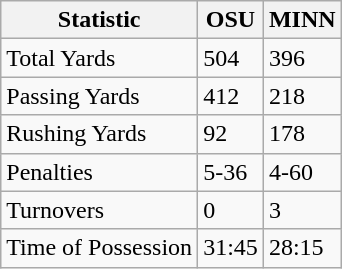<table class="wikitable">
<tr>
<th>Statistic</th>
<th>OSU</th>
<th>MINN</th>
</tr>
<tr>
<td>Total Yards</td>
<td>504</td>
<td>396</td>
</tr>
<tr>
<td>Passing Yards</td>
<td>412</td>
<td>218</td>
</tr>
<tr>
<td>Rushing Yards</td>
<td>92</td>
<td>178</td>
</tr>
<tr>
<td>Penalties</td>
<td>5-36</td>
<td>4-60</td>
</tr>
<tr>
<td>Turnovers</td>
<td>0</td>
<td>3</td>
</tr>
<tr>
<td>Time of Possession</td>
<td>31:45</td>
<td>28:15</td>
</tr>
</table>
